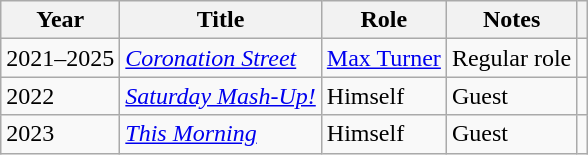<table class="wikitable sortable">
<tr>
<th>Year</th>
<th>Title</th>
<th>Role</th>
<th>Notes</th>
<th></th>
</tr>
<tr>
<td>2021–2025</td>
<td><em><a href='#'>Coronation Street</a></em></td>
<td><a href='#'>Max Turner</a></td>
<td>Regular role</td>
<td align="center"></td>
</tr>
<tr>
<td>2022</td>
<td><em><a href='#'>Saturday Mash-Up!</a></em></td>
<td>Himself</td>
<td>Guest</td>
<td align="center"></td>
</tr>
<tr>
<td>2023</td>
<td><em><a href='#'>This Morning</a></em></td>
<td>Himself</td>
<td>Guest</td>
<td align="center"></td>
</tr>
</table>
